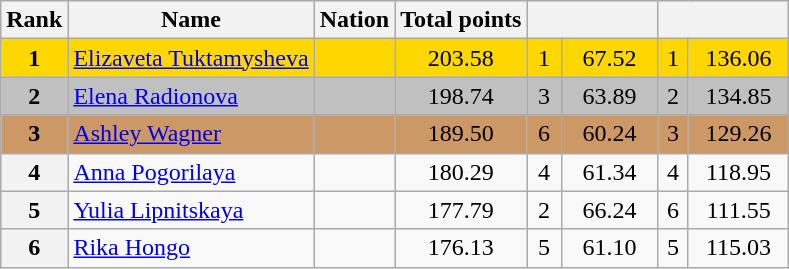<table class="wikitable sortable">
<tr>
<th>Rank</th>
<th>Name</th>
<th>Nation</th>
<th>Total points</th>
<th colspan="2" width="80px"></th>
<th colspan="2" width="80px"></th>
</tr>
<tr bgcolor="gold">
<td align="center"><strong>1</strong></td>
<td><a href='#'>Elizaveta Tuktamysheva</a></td>
<td></td>
<td align="center">203.58</td>
<td align="center">1</td>
<td align="center">67.52</td>
<td align="center">1</td>
<td align="center">136.06</td>
</tr>
<tr bgcolor="silver">
<td align="center"><strong>2</strong></td>
<td><a href='#'>Elena Radionova</a></td>
<td></td>
<td align="center">198.74</td>
<td align="center">3</td>
<td align="center">63.89</td>
<td align="center">2</td>
<td align="center">134.85</td>
</tr>
<tr bgcolor="cc9966">
<td align="center"><strong>3</strong></td>
<td><a href='#'>Ashley Wagner</a></td>
<td></td>
<td align="center">189.50</td>
<td align="center">6</td>
<td align="center">60.24</td>
<td align="center">3</td>
<td align="center">129.26</td>
</tr>
<tr>
<th>4</th>
<td><a href='#'>Anna Pogorilaya</a></td>
<td></td>
<td align="center">180.29</td>
<td align="center">4</td>
<td align="center">61.34</td>
<td align="center">4</td>
<td align="center">118.95</td>
</tr>
<tr>
<th>5</th>
<td><a href='#'>Yulia Lipnitskaya</a></td>
<td></td>
<td align="center">177.79</td>
<td align="center">2</td>
<td align="center">66.24</td>
<td align="center">6</td>
<td align="center">111.55</td>
</tr>
<tr>
<th>6</th>
<td><a href='#'>Rika Hongo</a></td>
<td></td>
<td align="center">176.13</td>
<td align="center">5</td>
<td align="center">61.10</td>
<td align="center">5</td>
<td align="center">115.03</td>
</tr>
</table>
